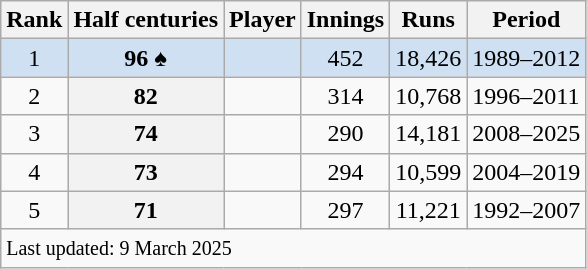<table class="wikitable sortable">
<tr>
<th scope=col>Rank</th>
<th scope=col>Half centuries</th>
<th scope=col>Player</th>
<th scope=col>Innings</th>
<th scope=col>Runs</th>
<th scope=col>Period</th>
</tr>
<tr bgcolor=#cee0f2>
<td align=center>1</td>
<th scope=row style="background:#cee0f2; text-align:center;">96 ♠</th>
<td></td>
<td align=center>452</td>
<td align=center>18,426</td>
<td>1989–2012</td>
</tr>
<tr>
<td align=center>2</td>
<th scope=row style=text-align:center;>82</th>
<td></td>
<td align=center>314</td>
<td align=center>10,768</td>
<td>1996–2011</td>
</tr>
<tr>
<td align=center>3</td>
<th scope=row style=text-align:center;>74</th>
<td></td>
<td align=center>290</td>
<td align=center>14,181</td>
<td>2008–2025</td>
</tr>
<tr>
<td align=center>4</td>
<th scope=row style=text-align:center;>73</th>
<td></td>
<td align=center>294</td>
<td align=center>10,599</td>
<td>2004–2019</td>
</tr>
<tr>
<td align=center>5</td>
<th scope=row style=text-align:center;>71</th>
<td></td>
<td align=center>297</td>
<td align=center>11,221</td>
<td>1992–2007</td>
</tr>
<tr class=sortbottom>
<td colspan=6><small>Last updated: 9 March 2025</small></td>
</tr>
</table>
